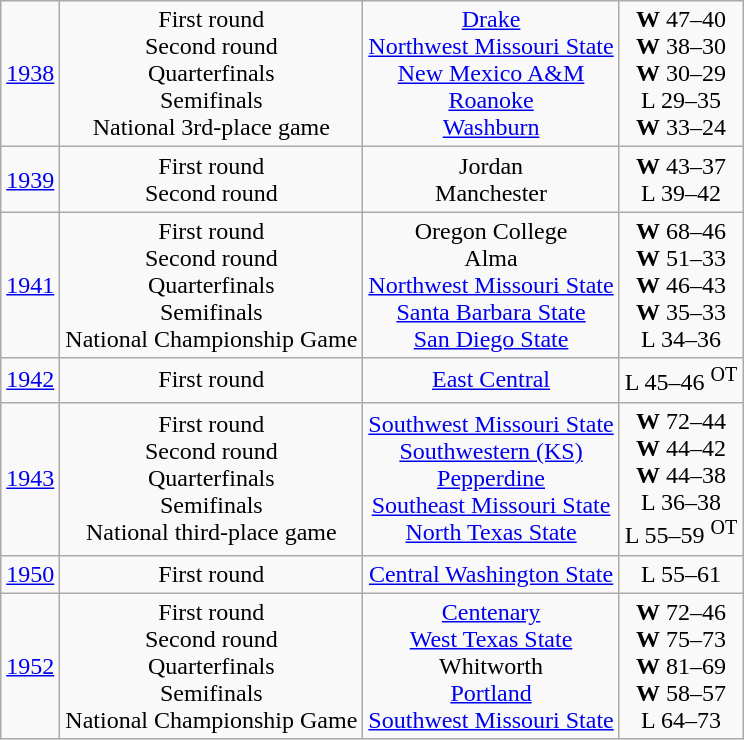<table class="wikitable">
<tr align="center">
<td><a href='#'>1938</a></td>
<td>First round<br>Second round<br>Quarterfinals<br>Semifinals<br>National 3rd-place game</td>
<td><a href='#'>Drake</a><br><a href='#'>Northwest Missouri State</a><br><a href='#'>New Mexico A&M</a><br><a href='#'>Roanoke</a><br><a href='#'>Washburn</a></td>
<td><strong>W</strong>  47–40<br><strong>W</strong>  38–30<br><strong>W</strong>  30–29<br>L 29–35<br><strong>W</strong>  33–24</td>
</tr>
<tr style="text-align:center;">
<td><a href='#'>1939</a></td>
<td>First round<br>Second round</td>
<td>Jordan<br>Manchester</td>
<td><strong>W</strong>  43–37<br>L 39–42</td>
</tr>
<tr style="text-align:center;">
<td><a href='#'>1941</a></td>
<td>First round<br>Second round<br>Quarterfinals<br>Semifinals<br>National Championship Game</td>
<td>Oregon College<br>Alma<br><a href='#'>Northwest Missouri State</a><br><a href='#'>Santa Barbara State</a><br><a href='#'>San Diego State</a></td>
<td><strong>W</strong>  68–46<br><strong>W</strong>  51–33<br><strong>W</strong>  46–43<br> <strong>W</strong>  35–33<br>L 34–36</td>
</tr>
<tr style="text-align:center;">
<td><a href='#'>1942</a></td>
<td>First round</td>
<td><a href='#'>East Central</a></td>
<td>L 45–46 <sup>OT</sup></td>
</tr>
<tr style="text-align:center;">
<td><a href='#'>1943</a></td>
<td>First round<br>Second round<br>Quarterfinals<br>Semifinals<br>National third-place game</td>
<td><a href='#'>Southwest Missouri State</a><br><a href='#'>Southwestern (KS)</a><br><a href='#'>Pepperdine</a><br><a href='#'>Southeast Missouri State</a><br><a href='#'>North Texas State</a></td>
<td><strong>W</strong>  72–44<br><strong>W</strong>  44–42<br><strong>W</strong>  44–38<br>L 36–38<br>L 55–59 <sup>OT</sup></td>
</tr>
<tr style="text-align:center;">
<td><a href='#'>1950</a></td>
<td>First round</td>
<td><a href='#'>Central Washington State</a></td>
<td>L 55–61</td>
</tr>
<tr style="text-align:center;">
<td><a href='#'>1952</a></td>
<td>First round<br>Second round<br>Quarterfinals<br>Semifinals<br>National Championship Game</td>
<td><a href='#'>Centenary</a><br><a href='#'>West Texas State</a><br>Whitworth<br><a href='#'>Portland</a><br><a href='#'>Southwest Missouri State</a></td>
<td><strong>W</strong>  72–46<br><strong>W</strong>  75–73<br> <strong>W</strong> 81–69<br><strong>W</strong>  58–57<br>L 64–73</td>
</tr>
</table>
